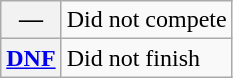<table class="wikitable">
<tr>
<th scope="row">—</th>
<td>Did not compete</td>
</tr>
<tr>
<th scope="row"><a href='#'>DNF</a></th>
<td>Did not finish</td>
</tr>
</table>
